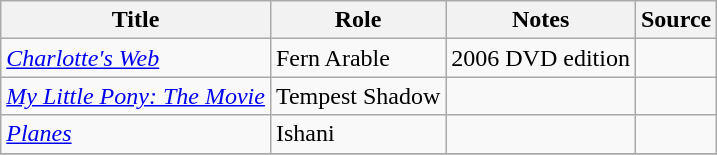<table class="wikitable sortable plainrowheaders">
<tr>
<th>Title</th>
<th>Role</th>
<th class="unsortable">Notes</th>
<th class="unsortable">Source</th>
</tr>
<tr>
<td><em><a href='#'>Charlotte's Web</a></em></td>
<td>Fern Arable</td>
<td>2006 DVD edition</td>
<td></td>
</tr>
<tr>
<td><em><a href='#'>My Little Pony: The Movie</a></em></td>
<td>Tempest Shadow</td>
<td></td>
<td></td>
</tr>
<tr>
<td><em><a href='#'>Planes</a></em></td>
<td>Ishani</td>
<td></td>
<td></td>
</tr>
<tr>
</tr>
</table>
